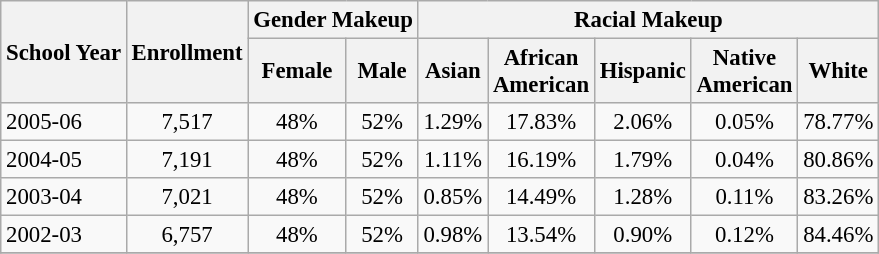<table class="wikitable" style="font-size: 95%;">
<tr>
<th rowspan="2">School Year</th>
<th rowspan="2">Enrollment</th>
<th colspan="2">Gender Makeup</th>
<th colspan="5">Racial Makeup</th>
</tr>
<tr>
<th>Female</th>
<th>Male</th>
<th>Asian</th>
<th>African <br>American</th>
<th>Hispanic</th>
<th>Native <br>American</th>
<th>White</th>
</tr>
<tr>
<td align="left">2005-06</td>
<td align="center">7,517</td>
<td align="center">48%</td>
<td align="center">52%</td>
<td align="center">1.29%</td>
<td align="center">17.83%</td>
<td align="center">2.06%</td>
<td align="center">0.05%</td>
<td align="center">78.77%</td>
</tr>
<tr>
<td align="left">2004-05</td>
<td align="center">7,191</td>
<td align="center">48%</td>
<td align="center">52%</td>
<td align="center">1.11%</td>
<td align="center">16.19%</td>
<td align="center">1.79%</td>
<td align="center">0.04%</td>
<td align="center">80.86%</td>
</tr>
<tr>
<td align="left">2003-04</td>
<td align="center">7,021</td>
<td align="center">48%</td>
<td align="center">52%</td>
<td align="center">0.85%</td>
<td align="center">14.49%</td>
<td align="center">1.28%</td>
<td align="center">0.11%</td>
<td align="center">83.26%</td>
</tr>
<tr>
<td align="left">2002-03</td>
<td align="center">6,757</td>
<td align="center">48%</td>
<td align="center">52%</td>
<td align="center">0.98%</td>
<td align="center">13.54%</td>
<td align="center">0.90%</td>
<td align="center">0.12%</td>
<td align="center">84.46%</td>
</tr>
<tr>
</tr>
</table>
